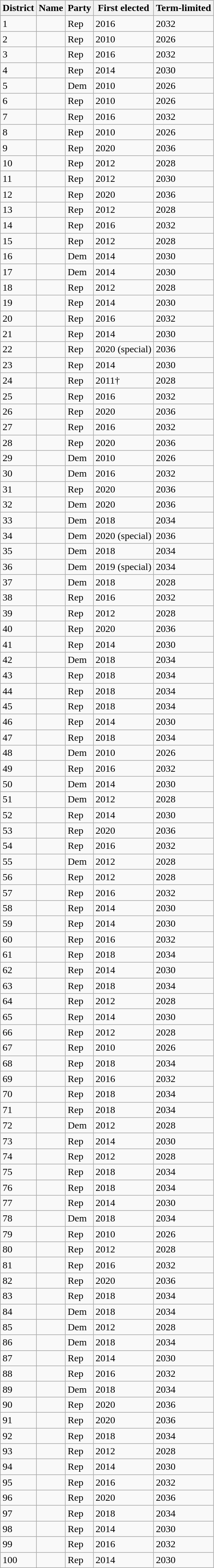<table class="wikitable sortable">
<tr>
<th>District</th>
<th>Name</th>
<th>Party</th>
<th>First elected</th>
<th>Term-limited</th>
</tr>
<tr>
<td>1</td>
<td></td>
<td>Rep</td>
<td>2016</td>
<td>2032</td>
</tr>
<tr>
<td>2</td>
<td></td>
<td>Rep</td>
<td>2010</td>
<td>2026</td>
</tr>
<tr>
<td>3</td>
<td></td>
<td>Rep</td>
<td>2016</td>
<td>2032</td>
</tr>
<tr>
<td>4</td>
<td></td>
<td>Rep</td>
<td>2014</td>
<td>2030</td>
</tr>
<tr>
<td>5</td>
<td></td>
<td>Dem</td>
<td>2010</td>
<td>2026</td>
</tr>
<tr>
<td>6</td>
<td></td>
<td>Rep</td>
<td>2010</td>
<td>2026</td>
</tr>
<tr>
<td>7</td>
<td></td>
<td>Rep</td>
<td>2016</td>
<td>2032</td>
</tr>
<tr>
<td>8</td>
<td></td>
<td>Rep</td>
<td>2010</td>
<td>2026</td>
</tr>
<tr>
<td>9</td>
<td></td>
<td>Rep</td>
<td>2020</td>
<td>2036</td>
</tr>
<tr>
<td>10</td>
<td></td>
<td>Rep</td>
<td>2012</td>
<td>2028</td>
</tr>
<tr>
<td>11</td>
<td></td>
<td>Rep</td>
<td>2012</td>
<td>2030</td>
</tr>
<tr>
<td>12</td>
<td></td>
<td>Rep</td>
<td>2020</td>
<td>2036</td>
</tr>
<tr>
<td>13</td>
<td></td>
<td>Rep</td>
<td>2012</td>
<td>2028</td>
</tr>
<tr>
<td>14</td>
<td></td>
<td>Rep</td>
<td>2016</td>
<td>2032</td>
</tr>
<tr>
<td>15</td>
<td></td>
<td>Rep</td>
<td>2012</td>
<td>2028</td>
</tr>
<tr>
<td>16</td>
<td></td>
<td>Dem</td>
<td>2014</td>
<td>2030</td>
</tr>
<tr>
<td>17</td>
<td></td>
<td>Dem</td>
<td>2014</td>
<td>2030</td>
</tr>
<tr>
<td>18</td>
<td></td>
<td>Rep</td>
<td>2012</td>
<td>2028</td>
</tr>
<tr>
<td>19</td>
<td></td>
<td>Rep</td>
<td>2014</td>
<td>2030</td>
</tr>
<tr>
<td>20</td>
<td></td>
<td>Rep</td>
<td>2016</td>
<td>2032</td>
</tr>
<tr>
<td>21</td>
<td></td>
<td>Rep</td>
<td>2014</td>
<td>2030</td>
</tr>
<tr>
<td>22</td>
<td></td>
<td>Rep</td>
<td>2020 (special)</td>
<td>2036</td>
</tr>
<tr>
<td>23</td>
<td></td>
<td>Rep</td>
<td>2014</td>
<td>2030</td>
</tr>
<tr>
<td>24</td>
<td></td>
<td>Rep</td>
<td>2011†</td>
<td>2028</td>
</tr>
<tr>
<td>25</td>
<td></td>
<td>Rep</td>
<td>2016</td>
<td>2032</td>
</tr>
<tr>
<td>26</td>
<td></td>
<td>Rep</td>
<td>2020</td>
<td>2036</td>
</tr>
<tr>
<td>27</td>
<td></td>
<td>Rep</td>
<td>2016</td>
<td>2032</td>
</tr>
<tr>
<td>28</td>
<td></td>
<td>Rep</td>
<td>2020</td>
<td>2036</td>
</tr>
<tr>
<td>29</td>
<td></td>
<td>Dem</td>
<td>2010</td>
<td>2026</td>
</tr>
<tr>
<td>30</td>
<td></td>
<td>Dem</td>
<td>2016</td>
<td>2032</td>
</tr>
<tr>
<td>31</td>
<td></td>
<td>Rep</td>
<td>2020</td>
<td>2036</td>
</tr>
<tr>
<td>32</td>
<td></td>
<td>Dem</td>
<td>2020</td>
<td>2036</td>
</tr>
<tr>
<td>33</td>
<td></td>
<td>Dem</td>
<td>2018</td>
<td>2034</td>
</tr>
<tr>
<td>34</td>
<td></td>
<td>Dem</td>
<td>2020 (special)</td>
<td>2036</td>
</tr>
<tr>
<td>35</td>
<td></td>
<td>Dem</td>
<td>2018</td>
<td>2034</td>
</tr>
<tr>
<td>36</td>
<td></td>
<td>Dem</td>
<td>2019 (special)</td>
<td>2034</td>
</tr>
<tr>
<td>37</td>
<td></td>
<td>Dem</td>
<td>2018</td>
<td>2028</td>
</tr>
<tr>
<td>38</td>
<td></td>
<td>Rep</td>
<td>2016</td>
<td>2032</td>
</tr>
<tr>
<td>39</td>
<td></td>
<td>Rep</td>
<td>2012</td>
<td>2028</td>
</tr>
<tr>
<td>40</td>
<td></td>
<td>Rep</td>
<td>2020</td>
<td>2036</td>
</tr>
<tr>
<td>41</td>
<td></td>
<td>Rep</td>
<td>2014</td>
<td>2030</td>
</tr>
<tr>
<td>42</td>
<td></td>
<td>Dem</td>
<td>2018</td>
<td>2034</td>
</tr>
<tr>
<td>43</td>
<td></td>
<td>Rep</td>
<td>2018</td>
<td>2034</td>
</tr>
<tr>
<td>44</td>
<td></td>
<td>Rep</td>
<td>2018</td>
<td>2034</td>
</tr>
<tr>
<td>45</td>
<td></td>
<td>Rep</td>
<td>2018</td>
<td>2034</td>
</tr>
<tr>
<td>46</td>
<td></td>
<td>Rep</td>
<td>2014</td>
<td>2030</td>
</tr>
<tr>
<td>47</td>
<td></td>
<td>Rep</td>
<td>2018</td>
<td>2034</td>
</tr>
<tr>
<td>48</td>
<td></td>
<td>Dem</td>
<td>2010</td>
<td>2026</td>
</tr>
<tr>
<td>49</td>
<td></td>
<td>Rep</td>
<td>2016</td>
<td>2032</td>
</tr>
<tr>
<td>50</td>
<td></td>
<td>Dem</td>
<td>2014</td>
<td>2030</td>
</tr>
<tr>
<td>51</td>
<td></td>
<td>Dem</td>
<td>2012</td>
<td>2028</td>
</tr>
<tr>
<td>52</td>
<td></td>
<td>Rep</td>
<td>2014</td>
<td>2030</td>
</tr>
<tr>
<td>53</td>
<td></td>
<td>Rep</td>
<td>2020</td>
<td>2036</td>
</tr>
<tr>
<td>54</td>
<td></td>
<td>Rep</td>
<td>2016</td>
<td>2032</td>
</tr>
<tr>
<td>55</td>
<td></td>
<td>Dem</td>
<td>2012</td>
<td>2028</td>
</tr>
<tr>
<td>56</td>
<td></td>
<td>Rep</td>
<td>2012</td>
<td>2028</td>
</tr>
<tr>
<td>57</td>
<td></td>
<td>Rep</td>
<td>2016</td>
<td>2032</td>
</tr>
<tr>
<td>58</td>
<td></td>
<td>Rep</td>
<td>2014</td>
<td>2030</td>
</tr>
<tr>
<td>59</td>
<td></td>
<td>Rep</td>
<td>2014</td>
<td>2030</td>
</tr>
<tr>
<td>60</td>
<td></td>
<td>Rep</td>
<td>2016</td>
<td>2032</td>
</tr>
<tr>
<td>61</td>
<td></td>
<td>Rep</td>
<td>2018</td>
<td>2034</td>
</tr>
<tr>
<td>62</td>
<td></td>
<td>Rep</td>
<td>2014</td>
<td>2030</td>
</tr>
<tr>
<td>63</td>
<td></td>
<td>Rep</td>
<td>2018</td>
<td>2034</td>
</tr>
<tr>
<td>64</td>
<td></td>
<td>Rep</td>
<td>2012</td>
<td>2028</td>
</tr>
<tr>
<td>65</td>
<td></td>
<td>Rep</td>
<td>2014</td>
<td>2030</td>
</tr>
<tr>
<td>66</td>
<td></td>
<td>Rep</td>
<td>2012</td>
<td>2028</td>
</tr>
<tr>
<td>67</td>
<td></td>
<td>Rep</td>
<td>2010</td>
<td>2026</td>
</tr>
<tr>
<td>68</td>
<td></td>
<td>Rep</td>
<td>2018</td>
<td>2034</td>
</tr>
<tr>
<td>69</td>
<td></td>
<td>Rep</td>
<td>2016</td>
<td>2032</td>
</tr>
<tr>
<td>70</td>
<td></td>
<td>Rep</td>
<td>2018</td>
<td>2034</td>
</tr>
<tr>
<td>71</td>
<td></td>
<td>Rep</td>
<td>2018</td>
<td>2034</td>
</tr>
<tr>
<td>72</td>
<td></td>
<td>Dem</td>
<td>2012</td>
<td>2028</td>
</tr>
<tr>
<td>73</td>
<td></td>
<td>Rep</td>
<td>2014</td>
<td>2030</td>
</tr>
<tr>
<td>74</td>
<td></td>
<td>Rep</td>
<td>2012</td>
<td>2028</td>
</tr>
<tr>
<td>75</td>
<td></td>
<td>Rep</td>
<td>2018</td>
<td>2034</td>
</tr>
<tr>
<td>76</td>
<td></td>
<td>Rep</td>
<td>2018</td>
<td>2034</td>
</tr>
<tr>
<td>77</td>
<td></td>
<td>Rep</td>
<td>2014</td>
<td>2030</td>
</tr>
<tr>
<td>78</td>
<td></td>
<td>Dem</td>
<td>2018</td>
<td>2034</td>
</tr>
<tr>
<td>79</td>
<td></td>
<td>Rep</td>
<td>2010</td>
<td>2026</td>
</tr>
<tr>
<td>80</td>
<td></td>
<td>Rep</td>
<td>2012</td>
<td>2028</td>
</tr>
<tr>
<td>81</td>
<td></td>
<td>Rep</td>
<td>2016</td>
<td>2032</td>
</tr>
<tr>
<td>82</td>
<td></td>
<td>Rep</td>
<td>2020</td>
<td>2036</td>
</tr>
<tr>
<td>83</td>
<td></td>
<td>Rep</td>
<td>2018</td>
<td>2034</td>
</tr>
<tr>
<td>84</td>
<td></td>
<td>Dem</td>
<td>2018</td>
<td>2034</td>
</tr>
<tr>
<td>85</td>
<td></td>
<td>Dem</td>
<td>2012</td>
<td>2028</td>
</tr>
<tr>
<td>86</td>
<td></td>
<td>Dem</td>
<td>2018</td>
<td>2034</td>
</tr>
<tr>
<td>87</td>
<td></td>
<td>Rep</td>
<td>2014</td>
<td>2030</td>
</tr>
<tr>
<td>88</td>
<td></td>
<td>Rep</td>
<td>2016</td>
<td>2032</td>
</tr>
<tr>
<td>89</td>
<td></td>
<td>Dem</td>
<td>2018</td>
<td>2034</td>
</tr>
<tr>
<td>90</td>
<td></td>
<td>Rep</td>
<td>2020</td>
<td>2036</td>
</tr>
<tr>
<td>91</td>
<td></td>
<td>Rep</td>
<td>2020</td>
<td>2036</td>
</tr>
<tr>
<td>92</td>
<td></td>
<td>Rep</td>
<td>2018</td>
<td>2034</td>
</tr>
<tr>
<td>93</td>
<td></td>
<td>Rep</td>
<td>2012</td>
<td>2028</td>
</tr>
<tr>
<td>94</td>
<td></td>
<td>Rep</td>
<td>2014</td>
<td>2030</td>
</tr>
<tr>
<td>95</td>
<td></td>
<td>Rep</td>
<td>2016</td>
<td>2032</td>
</tr>
<tr>
<td>96</td>
<td></td>
<td>Rep</td>
<td>2020</td>
<td>2036</td>
</tr>
<tr>
<td>97</td>
<td></td>
<td>Rep</td>
<td>2018</td>
<td>2034</td>
</tr>
<tr>
<td>98</td>
<td></td>
<td>Rep</td>
<td>2014</td>
<td>2030</td>
</tr>
<tr>
<td>99</td>
<td></td>
<td>Rep</td>
<td>2016</td>
<td>2032</td>
</tr>
<tr>
<td>100</td>
<td></td>
<td>Rep</td>
<td>2014</td>
<td>2030</td>
</tr>
</table>
